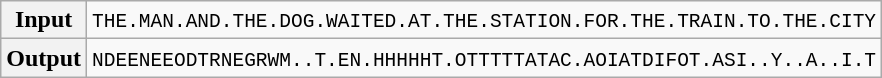<table class="wikitable">
<tr>
<th>Input</th>
<td><code>THE.MAN.AND.THE.DOG.WAITED.AT.THE.STATION.FOR.THE.TRAIN.TO.THE.CITY</code></td>
</tr>
<tr>
<th>Output</th>
<td><code>NDEENEEODTRNEGRWM..T.EN.HHHHHT.OTTTTTATAC.AOIATDIFOT.ASI..Y..A..I.T</code></td>
</tr>
</table>
